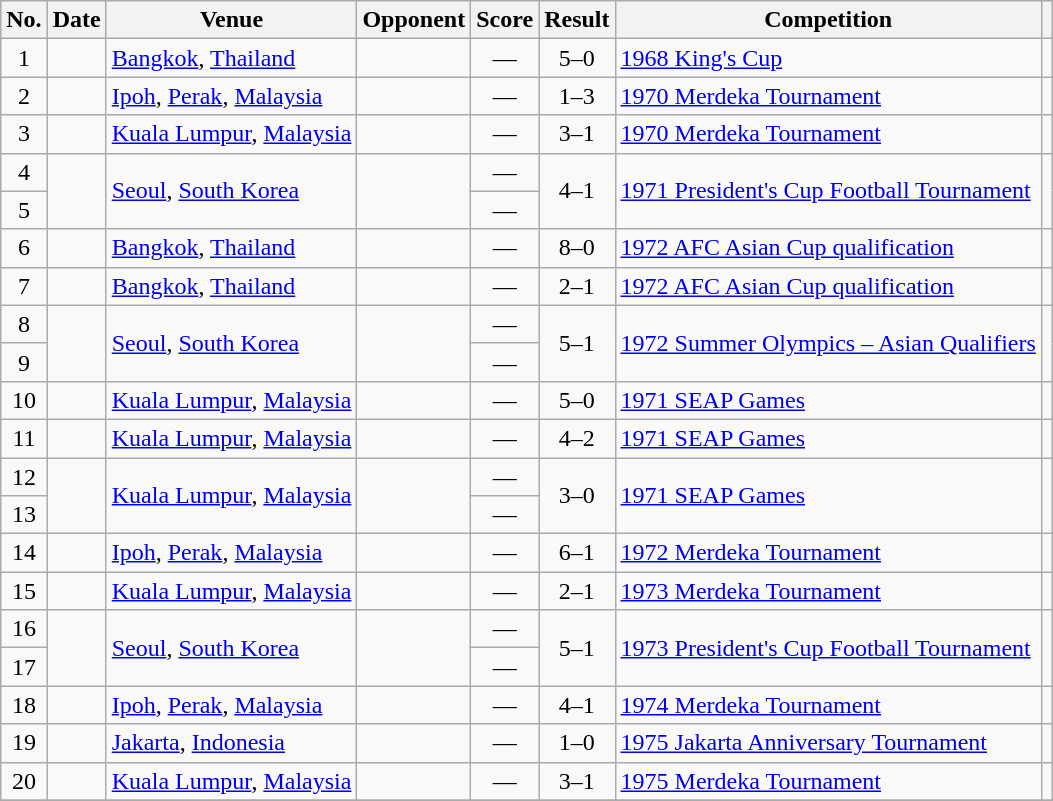<table class="wikitable sortable">
<tr>
<th scope="col">No.</th>
<th scope="col">Date</th>
<th scope="col">Venue</th>
<th scope="col">Opponent</th>
<th scope="col">Score</th>
<th scope="col">Result</th>
<th scope="col">Competition</th>
<th scope="col" class="unsortable"></th>
</tr>
<tr>
<td style="text-align:center">1</td>
<td></td>
<td><a href='#'>Bangkok</a>, <a href='#'>Thailand</a></td>
<td></td>
<td style="text-align:center">—</td>
<td style="text-align:center">5–0</td>
<td><a href='#'>1968 King's Cup</a></td>
<td></td>
</tr>
<tr>
<td style="text-align:center">2</td>
<td></td>
<td><a href='#'>Ipoh</a>, <a href='#'>Perak</a>, <a href='#'>Malaysia</a></td>
<td></td>
<td style="text-align:center">—</td>
<td style="text-align:center">1–3</td>
<td><a href='#'>1970 Merdeka Tournament</a></td>
<td></td>
</tr>
<tr>
<td style="text-align:center">3</td>
<td></td>
<td><a href='#'>Kuala Lumpur</a>, <a href='#'>Malaysia</a></td>
<td></td>
<td style="text-align:center">—</td>
<td style="text-align:center">3–1</td>
<td><a href='#'>1970 Merdeka Tournament</a></td>
<td></td>
</tr>
<tr>
<td style="text-align:center">4</td>
<td rowspan="2"></td>
<td rowspan="2"><a href='#'>Seoul</a>, <a href='#'>South Korea</a></td>
<td rowspan="2"></td>
<td style="text-align:center">—</td>
<td rowspan="2" style="text-align:center">4–1</td>
<td rowspan="2"><a href='#'>1971 President's Cup Football Tournament</a></td>
<td rowspan="2"></td>
</tr>
<tr>
<td style="text-align:center">5</td>
<td style="text-align:center">—</td>
</tr>
<tr>
<td style="text-align:center">6</td>
<td></td>
<td><a href='#'>Bangkok</a>, <a href='#'>Thailand</a></td>
<td></td>
<td style="text-align:center">—</td>
<td style="text-align:center">8–0</td>
<td><a href='#'>1972 AFC Asian Cup qualification</a></td>
<td></td>
</tr>
<tr>
<td style="text-align:center">7</td>
<td></td>
<td><a href='#'>Bangkok</a>, <a href='#'>Thailand</a></td>
<td></td>
<td style="text-align:center">—</td>
<td style="text-align:center">2–1</td>
<td><a href='#'>1972 AFC Asian Cup qualification</a></td>
<td></td>
</tr>
<tr>
<td style="text-align:center">8</td>
<td rowspan="2"></td>
<td rowspan="2"><a href='#'>Seoul</a>, <a href='#'>South Korea</a></td>
<td rowspan="2"></td>
<td style="text-align:center">—</td>
<td rowspan="2" style="text-align:center">5–1</td>
<td rowspan="2"><a href='#'>1972 Summer Olympics – Asian Qualifiers</a></td>
<td rowspan="2"></td>
</tr>
<tr>
<td style="text-align:center">9</td>
<td style="text-align:center">—</td>
</tr>
<tr>
<td style="text-align:center">10</td>
<td></td>
<td><a href='#'>Kuala Lumpur</a>, <a href='#'>Malaysia</a></td>
<td></td>
<td style="text-align:center">—</td>
<td style="text-align:center">5–0</td>
<td><a href='#'>1971 SEAP Games</a></td>
<td></td>
</tr>
<tr>
<td style="text-align:center">11</td>
<td></td>
<td><a href='#'>Kuala Lumpur</a>, <a href='#'>Malaysia</a></td>
<td></td>
<td style="text-align:center">—</td>
<td style="text-align:center">4–2</td>
<td><a href='#'>1971 SEAP Games</a></td>
<td></td>
</tr>
<tr>
<td style="text-align:center">12</td>
<td rowspan="2"></td>
<td rowspan="2"><a href='#'>Kuala Lumpur</a>, <a href='#'>Malaysia</a></td>
<td rowspan="2"></td>
<td style="text-align:center">—</td>
<td rowspan="2" style="text-align:center">3–0</td>
<td rowspan="2"><a href='#'>1971 SEAP Games</a></td>
<td rowspan="2"></td>
</tr>
<tr>
<td style="text-align:center">13</td>
<td style="text-align:center">—</td>
</tr>
<tr>
<td style="text-align:center">14</td>
<td></td>
<td><a href='#'>Ipoh</a>, <a href='#'>Perak</a>, <a href='#'>Malaysia</a></td>
<td></td>
<td style="text-align:center">—</td>
<td style="text-align:center">6–1</td>
<td><a href='#'>1972 Merdeka Tournament</a></td>
<td></td>
</tr>
<tr>
<td style="text-align:center">15</td>
<td></td>
<td><a href='#'>Kuala Lumpur</a>, <a href='#'>Malaysia</a></td>
<td></td>
<td style="text-align:center">—</td>
<td style="text-align:center">2–1</td>
<td><a href='#'>1973 Merdeka Tournament</a></td>
<td></td>
</tr>
<tr>
<td style="text-align:center">16</td>
<td rowspan="2"></td>
<td rowspan="2"><a href='#'>Seoul</a>, <a href='#'>South Korea</a></td>
<td rowspan="2"></td>
<td style="text-align:center">—</td>
<td rowspan="2" style="text-align:center">5–1</td>
<td rowspan="2"><a href='#'>1973 President's Cup Football Tournament</a></td>
<td rowspan="2"></td>
</tr>
<tr>
<td style="text-align:center">17</td>
<td style="text-align:center">—</td>
</tr>
<tr>
<td style="text-align:center">18</td>
<td></td>
<td><a href='#'>Ipoh</a>, <a href='#'>Perak</a>, <a href='#'>Malaysia</a></td>
<td></td>
<td style="text-align:center">—</td>
<td style="text-align:center">4–1</td>
<td><a href='#'>1974 Merdeka Tournament</a></td>
<td></td>
</tr>
<tr>
<td style="text-align:center">19</td>
<td></td>
<td><a href='#'>Jakarta</a>, <a href='#'>Indonesia</a></td>
<td></td>
<td style="text-align:center">—</td>
<td style="text-align:center">1–0</td>
<td><a href='#'>1975 Jakarta Anniversary Tournament</a></td>
<td></td>
</tr>
<tr>
<td style="text-align:center">20</td>
<td></td>
<td><a href='#'>Kuala Lumpur</a>, <a href='#'>Malaysia</a></td>
<td></td>
<td style="text-align:center">—</td>
<td style="text-align:center">3–1</td>
<td><a href='#'>1975 Merdeka Tournament</a></td>
<td></td>
</tr>
<tr>
</tr>
</table>
